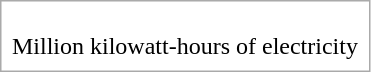<table style="border:solid 1px #aaa;" cellpadding="7" cellspacing="0" class="floatleft">
<tr>
<td></td>
</tr>
<tr>
<td>Million kilowatt-hours of electricity</td>
</tr>
</table>
